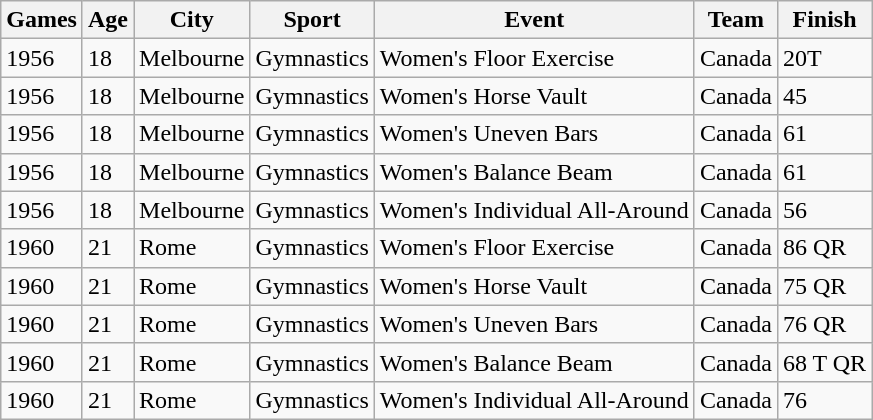<table class="wikitable" border="1">
<tr>
<th>Games</th>
<th>Age</th>
<th>City</th>
<th>Sport</th>
<th>Event</th>
<th>Team</th>
<th>Finish</th>
</tr>
<tr>
<td>1956</td>
<td>18</td>
<td>Melbourne</td>
<td>Gymnastics</td>
<td>Women's Floor Exercise</td>
<td>Canada</td>
<td>20T</td>
</tr>
<tr>
<td>1956</td>
<td>18</td>
<td>Melbourne</td>
<td>Gymnastics</td>
<td>Women's Horse Vault</td>
<td>Canada</td>
<td>45</td>
</tr>
<tr>
<td>1956</td>
<td>18</td>
<td>Melbourne</td>
<td>Gymnastics</td>
<td>Women's Uneven Bars</td>
<td>Canada</td>
<td>61</td>
</tr>
<tr>
<td>1956</td>
<td>18</td>
<td>Melbourne</td>
<td>Gymnastics</td>
<td>Women's Balance Beam</td>
<td>Canada</td>
<td>61</td>
</tr>
<tr>
<td>1956</td>
<td>18</td>
<td>Melbourne</td>
<td>Gymnastics</td>
<td>Women's Individual All-Around</td>
<td>Canada</td>
<td>56</td>
</tr>
<tr>
<td>1960</td>
<td>21</td>
<td>Rome</td>
<td>Gymnastics</td>
<td>Women's Floor Exercise</td>
<td>Canada</td>
<td>86 QR</td>
</tr>
<tr>
<td>1960</td>
<td>21</td>
<td>Rome</td>
<td>Gymnastics</td>
<td>Women's Horse Vault</td>
<td>Canada</td>
<td>75 QR</td>
</tr>
<tr>
<td>1960</td>
<td>21</td>
<td>Rome</td>
<td>Gymnastics</td>
<td>Women's Uneven Bars</td>
<td>Canada</td>
<td>76 QR</td>
</tr>
<tr>
<td>1960</td>
<td>21</td>
<td>Rome</td>
<td>Gymnastics</td>
<td>Women's Balance Beam</td>
<td>Canada</td>
<td>68 T QR</td>
</tr>
<tr>
<td>1960</td>
<td>21</td>
<td>Rome</td>
<td>Gymnastics</td>
<td>Women's Individual All-Around</td>
<td>Canada</td>
<td>76</td>
</tr>
</table>
